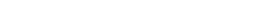<table style="width:22%; text-align:center;">
<tr style="color:white;">
<td style="background:"><strong>14</strong></td>
<td style="background:"><strong>9</strong></td>
<td style="background:"><strong>13</strong></td>
</tr>
</table>
